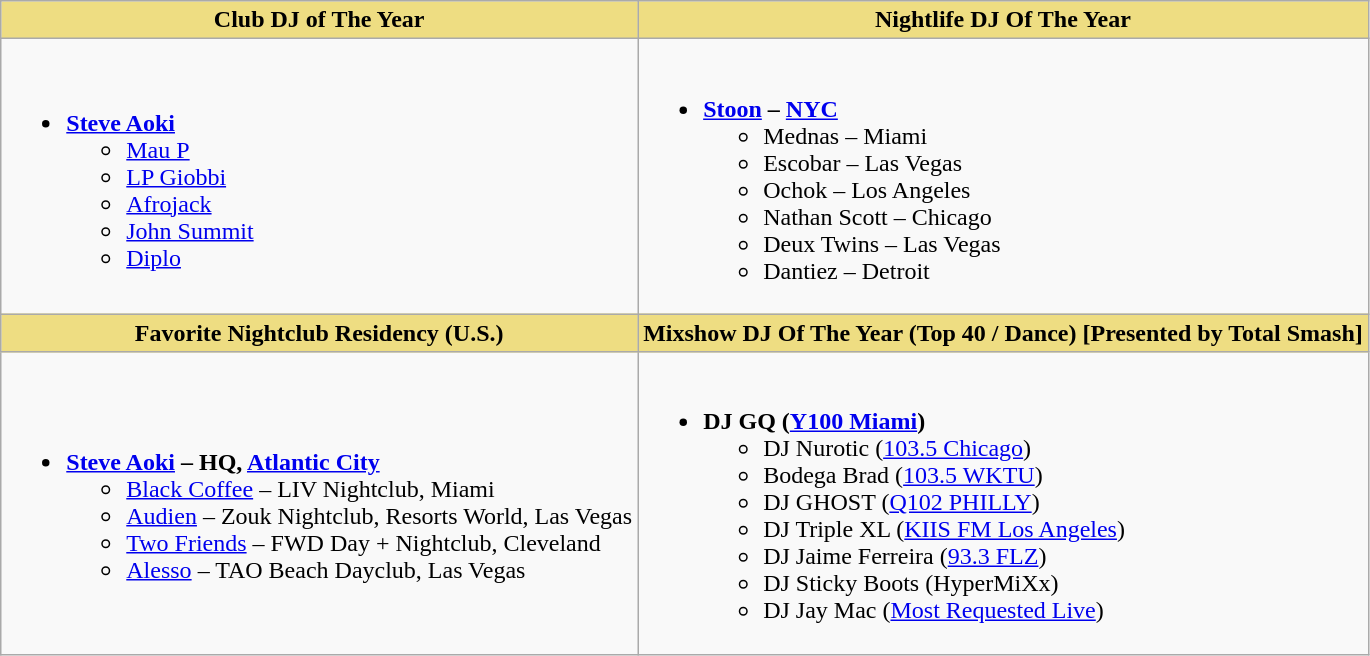<table class="wikitable">
<tr>
<th style="background:#EEDD82; width=50%"><strong>Club DJ of The Year</strong></th>
<th style="background:#EEDD82; width=50%"><strong>Nightlife DJ Of The Year</strong></th>
</tr>
<tr>
<td><br><ul><li><strong><a href='#'>Steve Aoki</a></strong><ul><li><a href='#'>Mau P</a></li><li><a href='#'>LP Giobbi</a></li><li><a href='#'>Afrojack</a></li><li><a href='#'>John Summit</a></li><li><a href='#'>Diplo</a></li></ul></li></ul></td>
<td><br><ul><li><strong><a href='#'>Stoon</a> – <a href='#'>NYC</a></strong><ul><li>Mednas – Miami</li><li>Escobar – Las Vegas</li><li>Ochok – Los Angeles</li><li>Nathan Scott – Chicago</li><li>Deux Twins – Las Vegas</li><li>Dantiez – Detroit</li></ul></li></ul></td>
</tr>
<tr>
<th style="background:#EEDD82; width=50%"><strong>Favorite Nightclub Residency (U.S.)</strong></th>
<th style="background:#EEDD82; width=50%"><strong>Mixshow DJ Of The Year (Top 40 / Dance) [Presented by Total Smash]</strong></th>
</tr>
<tr>
<td><br><ul><li><strong><a href='#'>Steve Aoki</a> – HQ, <a href='#'>Atlantic City</a></strong><ul><li><a href='#'>Black Coffee</a> – LIV Nightclub, Miami</li><li><a href='#'>Audien</a> – Zouk Nightclub, Resorts World, Las Vegas</li><li><a href='#'>Two Friends</a> – FWD Day + Nightclub, Cleveland</li><li><a href='#'>Alesso</a> – TAO Beach Dayclub, Las Vegas</li></ul></li></ul></td>
<td><br><ul><li><strong>DJ GQ (<a href='#'>Y100 Miami</a>)</strong><ul><li>DJ Nurotic (<a href='#'>103.5 Chicago</a>)</li><li>Bodega Brad (<a href='#'>103.5 WKTU</a>)</li><li>DJ GHOST (<a href='#'>Q102 PHILLY</a>)</li><li>DJ Triple XL (<a href='#'>KIIS FM Los Angeles</a>)</li><li>DJ Jaime Ferreira (<a href='#'>93.3 FLZ</a>)</li><li>DJ Sticky Boots (HyperMiXx)</li><li>DJ Jay Mac (<a href='#'>Most Requested Live</a>)</li></ul></li></ul></td>
</tr>
</table>
